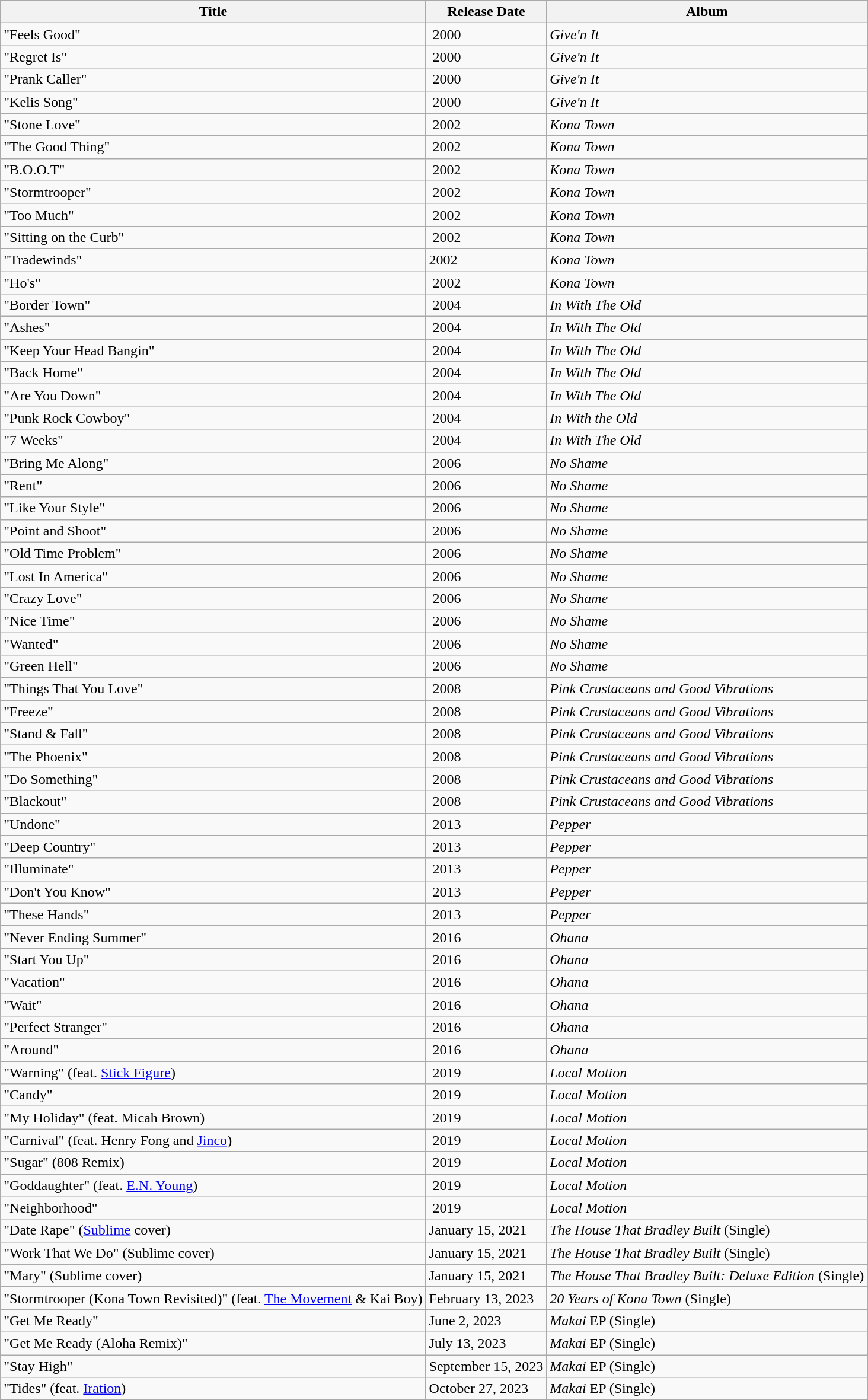<table class="wikitable">
<tr>
<th>Title</th>
<th>Release Date</th>
<th>Album</th>
</tr>
<tr>
<td>"Feels Good"</td>
<td> 2000</td>
<td><em>Give'n It</em></td>
</tr>
<tr>
<td>"Regret Is"</td>
<td> 2000</td>
<td><em>Give'n It</em></td>
</tr>
<tr>
<td>"Prank Caller"</td>
<td> 2000</td>
<td><em>Give'n It</em></td>
</tr>
<tr>
<td>"Kelis Song"</td>
<td> 2000</td>
<td><em>Give'n It</em></td>
</tr>
<tr>
<td>"Stone Love"</td>
<td> 2002</td>
<td><em>Kona Town</em></td>
</tr>
<tr>
<td>"The Good Thing"</td>
<td> 2002</td>
<td><em>Kona Town</em></td>
</tr>
<tr>
<td>"B.O.O.T"</td>
<td> 2002</td>
<td><em>Kona Town</em></td>
</tr>
<tr>
<td>"Stormtrooper"</td>
<td> 2002</td>
<td><em>Kona Town</em></td>
</tr>
<tr>
<td>"Too Much"</td>
<td> 2002</td>
<td><em>Kona Town</em></td>
</tr>
<tr>
<td>"Sitting on the Curb"</td>
<td> 2002</td>
<td><em>Kona Town</em></td>
</tr>
<tr>
<td>"Tradewinds"</td>
<td>2002 </td>
<td><em>Kona Town</em></td>
</tr>
<tr>
<td>"Ho's"</td>
<td> 2002</td>
<td><em>Kona Town</em></td>
</tr>
<tr>
<td>"Border Town"</td>
<td> 2004</td>
<td><em>In With The Old</em></td>
</tr>
<tr>
<td>"Ashes"</td>
<td> 2004</td>
<td><em>In With The Old</em></td>
</tr>
<tr>
<td>"Keep Your Head Bangin"</td>
<td> 2004</td>
<td><em>In With The Old</em></td>
</tr>
<tr>
<td>"Back Home"</td>
<td> 2004</td>
<td><em>In With The Old</em></td>
</tr>
<tr>
<td>"Are You Down"</td>
<td> 2004</td>
<td><em>In With The Old</em></td>
</tr>
<tr>
<td>"Punk Rock Cowboy"</td>
<td> 2004</td>
<td><em>In With the Old</em></td>
</tr>
<tr>
<td>"7 Weeks"</td>
<td> 2004</td>
<td><em>In With The Old</em></td>
</tr>
<tr>
<td>"Bring Me Along"</td>
<td> 2006</td>
<td><em>No Shame</em></td>
</tr>
<tr>
<td>"Rent"</td>
<td> 2006</td>
<td><em>No Shame</em></td>
</tr>
<tr>
<td>"Like Your Style"</td>
<td> 2006</td>
<td><em>No Shame</em></td>
</tr>
<tr>
<td>"Point and Shoot"</td>
<td> 2006</td>
<td><em>No Shame</em></td>
</tr>
<tr>
<td>"Old Time Problem"</td>
<td> 2006</td>
<td><em>No Shame</em></td>
</tr>
<tr>
<td>"Lost In America"</td>
<td> 2006</td>
<td><em>No Shame</em></td>
</tr>
<tr>
<td>"Crazy Love"</td>
<td> 2006</td>
<td><em>No Shame</em></td>
</tr>
<tr>
<td>"Nice Time"</td>
<td> 2006</td>
<td><em>No Shame</em></td>
</tr>
<tr>
<td>"Wanted"</td>
<td> 2006</td>
<td><em>No Shame</em></td>
</tr>
<tr>
<td>"Green Hell"</td>
<td> 2006</td>
<td><em>No Shame</em></td>
</tr>
<tr>
<td>"Things That You Love"</td>
<td> 2008</td>
<td><em>Pink Crustaceans and Good Vibrations</em></td>
</tr>
<tr>
<td>"Freeze"</td>
<td> 2008</td>
<td><em>Pink Crustaceans and Good Vibrations</em></td>
</tr>
<tr>
<td>"Stand & Fall"</td>
<td> 2008</td>
<td><em>Pink Crustaceans and Good Vibrations</em></td>
</tr>
<tr>
<td>"The Phoenix"</td>
<td> 2008</td>
<td><em>Pink Crustaceans and Good Vibrations</em></td>
</tr>
<tr>
<td>"Do Something"</td>
<td> 2008</td>
<td><em>Pink Crustaceans and Good Vibrations</em></td>
</tr>
<tr>
<td>"Blackout"</td>
<td> 2008</td>
<td><em>Pink Crustaceans and Good Vibrations</em></td>
</tr>
<tr>
<td>"Undone"</td>
<td> 2013</td>
<td><em>Pepper</em></td>
</tr>
<tr>
<td>"Deep Country"</td>
<td> 2013</td>
<td><em>Pepper</em></td>
</tr>
<tr>
<td>"Illuminate"</td>
<td> 2013</td>
<td><em>Pepper</em></td>
</tr>
<tr>
<td>"Don't You Know"</td>
<td> 2013</td>
<td><em>Pepper</em></td>
</tr>
<tr>
<td>"These Hands"</td>
<td> 2013</td>
<td><em>Pepper</em></td>
</tr>
<tr>
<td>"Never Ending Summer"</td>
<td> 2016</td>
<td><em>Ohana</em></td>
</tr>
<tr>
<td>"Start You Up"</td>
<td> 2016</td>
<td><em>Ohana</em></td>
</tr>
<tr>
<td>"Vacation"</td>
<td> 2016</td>
<td><em>Ohana</em></td>
</tr>
<tr>
<td>"Wait"</td>
<td> 2016</td>
<td><em>Ohana</em></td>
</tr>
<tr>
<td>"Perfect Stranger"</td>
<td> 2016</td>
<td><em>Ohana</em></td>
</tr>
<tr>
<td>"Around"</td>
<td> 2016</td>
<td><em>Ohana</em></td>
</tr>
<tr>
<td>"Warning" (feat. <a href='#'>Stick Figure</a>)</td>
<td> 2019</td>
<td><em>Local Motion</em></td>
</tr>
<tr>
<td>"Candy"</td>
<td> 2019</td>
<td><em>Local Motion</em></td>
</tr>
<tr>
<td>"My Holiday" (feat. Micah Brown)</td>
<td> 2019</td>
<td><em>Local Motion</em></td>
</tr>
<tr>
<td>"Carnival" (feat. Henry Fong and <a href='#'>Jinco</a>)</td>
<td> 2019</td>
<td><em>Local Motion</em></td>
</tr>
<tr>
<td>"Sugar" (808 Remix)</td>
<td> 2019</td>
<td><em>Local Motion</em></td>
</tr>
<tr>
<td>"Goddaughter" (feat. <a href='#'>E.N. Young</a>)</td>
<td> 2019</td>
<td><em>Local Motion</em></td>
</tr>
<tr>
<td>"Neighborhood"</td>
<td> 2019</td>
<td><em>Local Motion</em></td>
</tr>
<tr>
<td>"Date Rape" (<a href='#'>Sublime</a> cover)</td>
<td>January 15, 2021</td>
<td><em>The House That Bradley Built</em> (Single)</td>
</tr>
<tr>
<td>"Work That We Do" (Sublime cover)</td>
<td>January 15, 2021</td>
<td><em>The House That Bradley Built</em> (Single)</td>
</tr>
<tr>
<td>"Mary" (Sublime cover)</td>
<td>January 15, 2021</td>
<td><em>The House That Bradley Built: Deluxe Edition</em> (Single)</td>
</tr>
<tr>
<td>"Stormtrooper (Kona Town Revisited)" (feat. <a href='#'>The Movement</a> & Kai Boy)</td>
<td>February 13, 2023</td>
<td><em>20 Years of Kona Town</em> (Single)</td>
</tr>
<tr>
<td>"Get Me Ready"</td>
<td>June 2, 2023</td>
<td><em>Makai</em> EP (Single)</td>
</tr>
<tr>
<td>"Get Me Ready (Aloha Remix)"</td>
<td>July 13, 2023</td>
<td><em>Makai</em> EP (Single)</td>
</tr>
<tr>
<td>"Stay High"</td>
<td>September 15, 2023</td>
<td><em>Makai</em> EP (Single)</td>
</tr>
<tr>
<td>"Tides" (feat. <a href='#'>Iration</a>)</td>
<td>October 27, 2023</td>
<td><em>Makai</em> EP (Single)</td>
</tr>
</table>
